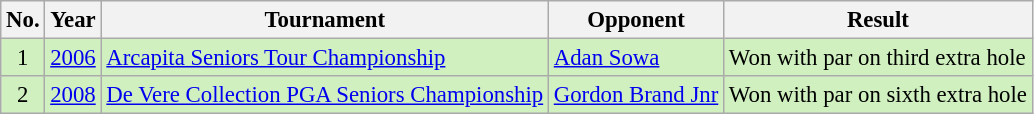<table class="wikitable" style="font-size:95%;">
<tr>
<th>No.</th>
<th>Year</th>
<th>Tournament</th>
<th>Opponent</th>
<th>Result</th>
</tr>
<tr style="background:#D0F0C0;">
<td align=center>1</td>
<td><a href='#'>2006</a></td>
<td><a href='#'>Arcapita Seniors Tour Championship</a></td>
<td> <a href='#'>Adan Sowa</a></td>
<td>Won with par on third extra hole</td>
</tr>
<tr style="background:#D0F0C0;">
<td align=center>2</td>
<td><a href='#'>2008</a></td>
<td><a href='#'>De Vere Collection PGA Seniors Championship</a></td>
<td> <a href='#'>Gordon Brand Jnr</a></td>
<td>Won with par on sixth extra hole</td>
</tr>
</table>
